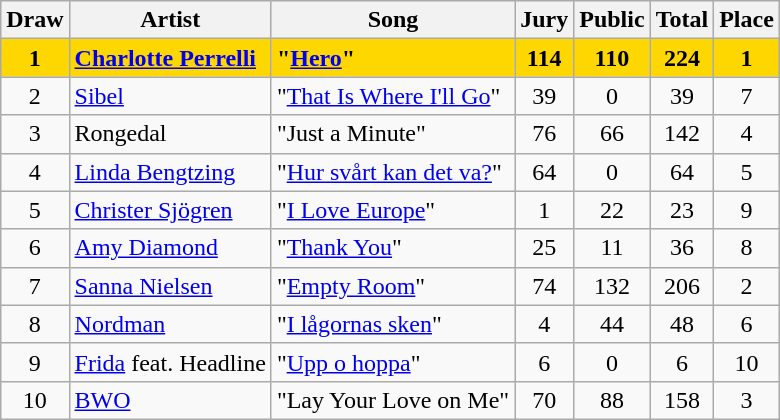<table class="sortable wikitable" style="margin: 1em auto 1em auto; text-align:center">
<tr>
<th>Draw</th>
<th>Artist</th>
<th>Song</th>
<th>Jury</th>
<th>Public</th>
<th>Total</th>
<th>Place</th>
</tr>
<tr style="font-weight:bold;background:gold;">
<td>1</td>
<td align="left"><a href='#'>Charlotte Perrelli</a></td>
<td align="left">"<a href='#'>Hero</a>"</td>
<td>114</td>
<td>110</td>
<td>224</td>
<td>1</td>
</tr>
<tr>
<td>2</td>
<td align="left"><a href='#'>Sibel</a></td>
<td align="left">"<a href='#'>That Is Where I'll Go</a>"</td>
<td>39</td>
<td>0</td>
<td>39</td>
<td>7</td>
</tr>
<tr>
<td>3</td>
<td align="left">Rongedal</td>
<td align="left">"Just a Minute"</td>
<td>76</td>
<td>66</td>
<td>142</td>
<td>4</td>
</tr>
<tr>
<td>4</td>
<td align="left"><a href='#'>Linda Bengtzing</a></td>
<td align="left">"<a href='#'>Hur svårt kan det va?</a>"</td>
<td>64</td>
<td>0</td>
<td>64</td>
<td>5</td>
</tr>
<tr>
<td>5</td>
<td align="left"><a href='#'>Christer Sjögren</a></td>
<td align="left">"<a href='#'>I Love Europe</a>"</td>
<td>1</td>
<td>22</td>
<td>23</td>
<td>9</td>
</tr>
<tr>
<td>6</td>
<td align="left"><a href='#'>Amy Diamond</a></td>
<td align="left">"<a href='#'>Thank You</a>"</td>
<td>25</td>
<td>11</td>
<td>36</td>
<td>8</td>
</tr>
<tr>
<td>7</td>
<td align="left"><a href='#'>Sanna Nielsen</a></td>
<td align="left">"<a href='#'>Empty Room</a>"</td>
<td>74</td>
<td>132</td>
<td>206</td>
<td>2</td>
</tr>
<tr>
<td>8</td>
<td align="left"><a href='#'>Nordman</a></td>
<td align="left">"<a href='#'>I lågornas sken</a>"</td>
<td>4</td>
<td>44</td>
<td>48</td>
<td>6</td>
</tr>
<tr>
<td>9</td>
<td align="left"><a href='#'>Frida</a> feat. Headline</td>
<td align="left">"<a href='#'>Upp o hoppa</a>"</td>
<td>6</td>
<td>0</td>
<td>6</td>
<td>10</td>
</tr>
<tr>
<td>10</td>
<td align="left"><a href='#'>BWO</a></td>
<td align="left">"Lay Your Love on Me"</td>
<td>70</td>
<td>88</td>
<td>158</td>
<td>3</td>
</tr>
</table>
